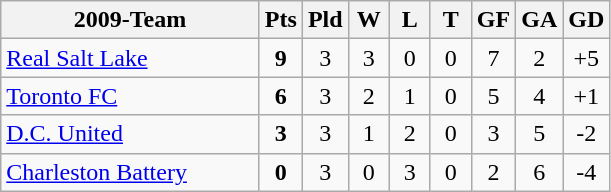<table class="wikitable" style="text-align: center;">
<tr>
<th width="165">2009-Team</th>
<th width="20">Pts</th>
<th width="20">Pld</th>
<th width="20">W</th>
<th width="20">L</th>
<th width="20">T</th>
<th width="20">GF</th>
<th width="20">GA</th>
<th width="20">GD</th>
</tr>
<tr>
<td style="text-align:left;"><a href='#'>Real Salt Lake</a></td>
<td><strong>9</strong></td>
<td>3</td>
<td>3</td>
<td>0</td>
<td>0</td>
<td>7</td>
<td>2</td>
<td>+5</td>
</tr>
<tr>
<td style="text-align:left;"><a href='#'>Toronto FC</a></td>
<td><strong>6</strong></td>
<td>3</td>
<td>2</td>
<td>1</td>
<td>0</td>
<td>5</td>
<td>4</td>
<td>+1</td>
</tr>
<tr>
<td style="text-align:left;"><a href='#'>D.C. United</a></td>
<td><strong>3</strong></td>
<td>3</td>
<td>1</td>
<td>2</td>
<td>0</td>
<td>3</td>
<td>5</td>
<td>-2</td>
</tr>
<tr>
<td style="text-align:left;"><a href='#'>Charleston Battery</a></td>
<td><strong>0</strong></td>
<td>3</td>
<td>0</td>
<td>3</td>
<td>0</td>
<td>2</td>
<td>6</td>
<td>-4</td>
</tr>
</table>
